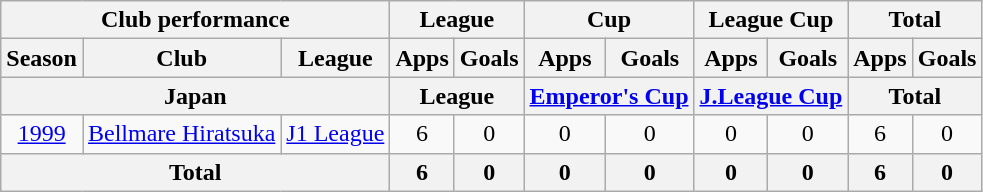<table class="wikitable" style="text-align:center;">
<tr>
<th colspan=3>Club performance</th>
<th colspan=2>League</th>
<th colspan=2>Cup</th>
<th colspan=2>League Cup</th>
<th colspan=2>Total</th>
</tr>
<tr>
<th>Season</th>
<th>Club</th>
<th>League</th>
<th>Apps</th>
<th>Goals</th>
<th>Apps</th>
<th>Goals</th>
<th>Apps</th>
<th>Goals</th>
<th>Apps</th>
<th>Goals</th>
</tr>
<tr>
<th colspan=3>Japan</th>
<th colspan=2>League</th>
<th colspan=2><a href='#'>Emperor's Cup</a></th>
<th colspan=2><a href='#'>J.League Cup</a></th>
<th colspan=2>Total</th>
</tr>
<tr>
<td><a href='#'>1999</a></td>
<td><a href='#'>Bellmare Hiratsuka</a></td>
<td><a href='#'>J1 League</a></td>
<td>6</td>
<td>0</td>
<td>0</td>
<td>0</td>
<td>0</td>
<td>0</td>
<td>6</td>
<td>0</td>
</tr>
<tr>
<th colspan=3>Total</th>
<th>6</th>
<th>0</th>
<th>0</th>
<th>0</th>
<th>0</th>
<th>0</th>
<th>6</th>
<th>0</th>
</tr>
</table>
